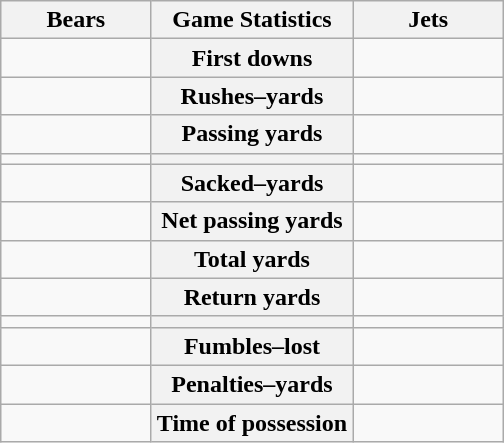<table class="wikitable" style="margin: 1em auto 1em auto">
<tr>
<th style="width:30%;">Bears</th>
<th style="width:40%;">Game Statistics</th>
<th style="width:30%;">Jets</th>
</tr>
<tr>
<td style="text-align:right;"></td>
<th>First downs</th>
<td></td>
</tr>
<tr>
<td style="text-align:right;"></td>
<th>Rushes–yards</th>
<td></td>
</tr>
<tr>
<td style="text-align:right;"></td>
<th>Passing yards</th>
<td></td>
</tr>
<tr>
<td style="text-align:right;"></td>
<th></th>
<td></td>
</tr>
<tr>
<td style="text-align:right;"></td>
<th>Sacked–yards</th>
<td></td>
</tr>
<tr>
<td style="text-align:right;"></td>
<th>Net passing yards</th>
<td></td>
</tr>
<tr>
<td style="text-align:right;"></td>
<th>Total yards</th>
<td></td>
</tr>
<tr>
<td style="text-align:right;"></td>
<th>Return yards</th>
<td></td>
</tr>
<tr>
<td style="text-align:right;"></td>
<th></th>
<td></td>
</tr>
<tr>
<td style="text-align:right;"></td>
<th>Fumbles–lost</th>
<td></td>
</tr>
<tr>
<td style="text-align:right;"></td>
<th>Penalties–yards</th>
<td></td>
</tr>
<tr>
<td style="text-align:right;"></td>
<th>Time of possession</th>
<td></td>
</tr>
</table>
